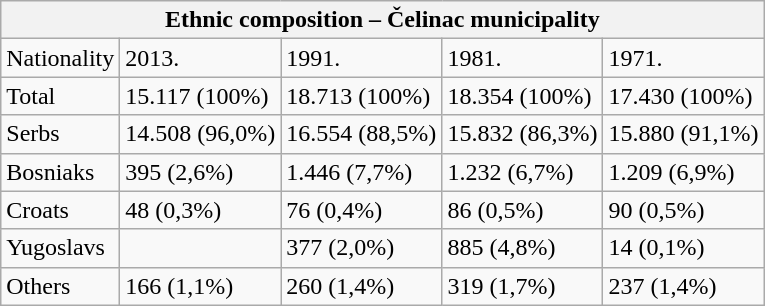<table class="wikitable">
<tr>
<th colspan="5">Ethnic composition – Čelinac municipality</th>
</tr>
<tr>
<td>Nationality</td>
<td>2013.</td>
<td>1991.</td>
<td>1981.</td>
<td>1971.</td>
</tr>
<tr>
<td>Total</td>
<td>15.117 (100%)</td>
<td>18.713 (100%)</td>
<td>18.354 (100%)</td>
<td>17.430 (100%)</td>
</tr>
<tr>
<td>Serbs</td>
<td>14.508 (96,0%)</td>
<td>16.554 (88,5%)</td>
<td>15.832 (86,3%)</td>
<td>15.880 (91,1%)</td>
</tr>
<tr>
<td>Bosniaks</td>
<td>395 (2,6%)</td>
<td>1.446 (7,7%)</td>
<td>1.232 (6,7%)</td>
<td>1.209 (6,9%)</td>
</tr>
<tr>
<td>Croats</td>
<td>48 (0,3%)</td>
<td>76 (0,4%)</td>
<td>86 (0,5%)</td>
<td>90 (0,5%)</td>
</tr>
<tr>
<td>Yugoslavs</td>
<td></td>
<td>377 (2,0%)</td>
<td>885 (4,8%)</td>
<td>14 (0,1%)</td>
</tr>
<tr>
<td>Others</td>
<td>166 (1,1%)</td>
<td>260 (1,4%)</td>
<td>319 (1,7%)</td>
<td>237 (1,4%)</td>
</tr>
</table>
